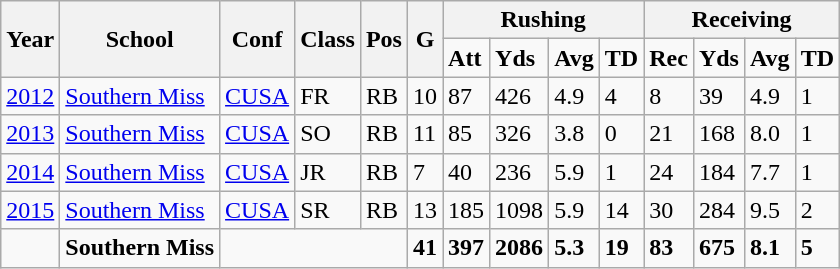<table class="wikitable">
<tr>
<th rowspan="2">Year</th>
<th rowspan="2">School</th>
<th rowspan="2">Conf</th>
<th rowspan="2">Class</th>
<th rowspan="2">Pos</th>
<th rowspan="2">G</th>
<th colspan="4" style="text-align: center; font-weight:bold;">Rushing</th>
<th colspan="4" style="text-align: center; font-weight:bold;">Receiving</th>
</tr>
<tr>
<td style="font-weight:bold;">Att</td>
<td style="font-weight:bold;">Yds</td>
<td style="font-weight:bold;">Avg</td>
<td style="font-weight:bold;">TD</td>
<td style="font-weight:bold;">Rec</td>
<td style="font-weight:bold;">Yds</td>
<td style="font-weight:bold;">Avg</td>
<td style="font-weight:bold;">TD</td>
</tr>
<tr>
<td><a href='#'>2012</a></td>
<td><a href='#'>Southern Miss</a></td>
<td><a href='#'>CUSA</a></td>
<td>FR</td>
<td>RB</td>
<td>10</td>
<td>87</td>
<td>426</td>
<td>4.9</td>
<td>4</td>
<td>8</td>
<td>39</td>
<td>4.9</td>
<td>1</td>
</tr>
<tr>
<td><a href='#'>2013</a></td>
<td><a href='#'>Southern Miss</a></td>
<td><a href='#'>CUSA</a></td>
<td>SO</td>
<td>RB</td>
<td>11</td>
<td>85</td>
<td>326</td>
<td>3.8</td>
<td>0</td>
<td>21</td>
<td>168</td>
<td>8.0</td>
<td>1</td>
</tr>
<tr>
<td><a href='#'>2014</a></td>
<td><a href='#'>Southern Miss</a></td>
<td><a href='#'>CUSA</a></td>
<td>JR</td>
<td>RB</td>
<td>7</td>
<td>40</td>
<td>236</td>
<td>5.9</td>
<td>1</td>
<td>24</td>
<td>184</td>
<td>7.7</td>
<td>1</td>
</tr>
<tr>
<td><a href='#'>2015</a></td>
<td><a href='#'>Southern Miss</a></td>
<td><a href='#'>CUSA</a></td>
<td>SR</td>
<td>RB</td>
<td>13</td>
<td>185</td>
<td>1098</td>
<td>5.9</td>
<td>14</td>
<td>30</td>
<td>284</td>
<td>9.5</td>
<td>2</td>
</tr>
<tr>
<td style="font-weight:bold;"></td>
<td style="font-weight:bold;">Southern Miss</td>
<td colspan="3" style="font-weight:bold;"></td>
<td style="font-weight:bold;">41</td>
<td style="font-weight:bold;">397</td>
<td style="font-weight:bold;">2086</td>
<td style="font-weight:bold;">5.3</td>
<td style="font-weight:bold;">19</td>
<td style="font-weight:bold;">83</td>
<td style="font-weight:bold;">675</td>
<td style="font-weight:bold;">8.1</td>
<td style="font-weight:bold;">5</td>
</tr>
</table>
